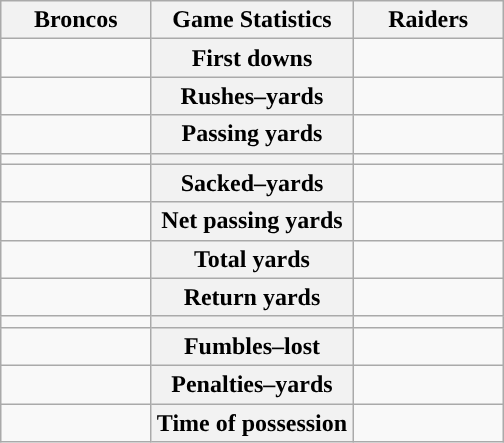<table class="wikitable" style="margin: 1em auto 1em auto">
<tr>
<th style="width:30%;">Broncos</th>
<th style="width:40%;">Game Statistics</th>
<th style="width:30%;">Raiders</th>
</tr>
<tr>
<td style="text-align:right;"></td>
<th>First downs</th>
<td></td>
</tr>
<tr>
<td style="text-align:right;"></td>
<th>Rushes–yards</th>
<td></td>
</tr>
<tr>
<td style="text-align:right;"></td>
<th>Passing yards</th>
<td></td>
</tr>
<tr>
<td style="text-align:right;"></td>
<th></th>
<td></td>
</tr>
<tr>
<td style="text-align:right;"></td>
<th>Sacked–yards</th>
<td></td>
</tr>
<tr>
<td style="text-align:right;"></td>
<th>Net passing yards</th>
<td></td>
</tr>
<tr>
<td style="text-align:right;"></td>
<th>Total yards</th>
<td></td>
</tr>
<tr>
<td style="text-align:right;"></td>
<th>Return yards</th>
<td></td>
</tr>
<tr>
<td style="text-align:right;"></td>
<th></th>
<td></td>
</tr>
<tr>
<td style="text-align:right;"></td>
<th>Fumbles–lost</th>
<td></td>
</tr>
<tr>
<td style="text-align:right;"></td>
<th>Penalties–yards</th>
<td></td>
</tr>
<tr>
<td style="text-align:right;"></td>
<th>Time of possession</th>
<td></td>
</tr>
</table>
